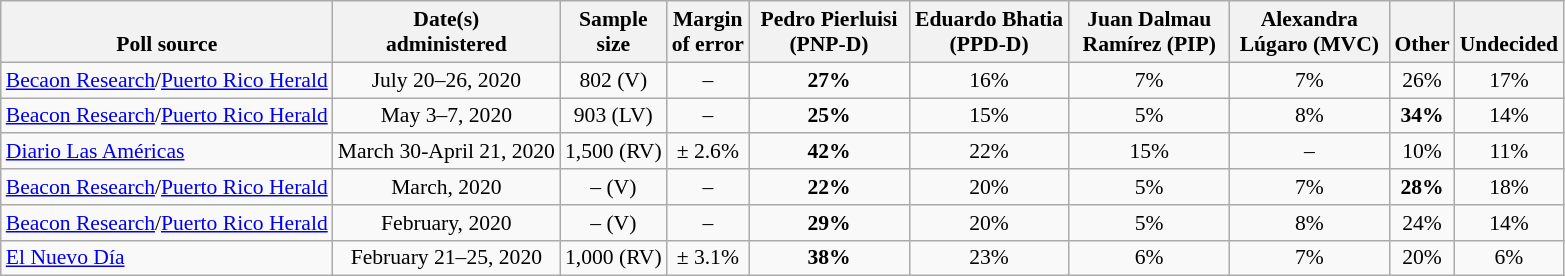<table class="wikitable" style="font-size:90%;text-align:center;">
<tr valign=bottom>
<th>Poll source</th>
<th>Date(s)<br>administered</th>
<th>Sample<br>size</th>
<th>Margin<br>of error</th>
<th style="width:100px;">Pedro Pierluisi (PNP-D)</th>
<th style="width:100px;">Eduardo Bhatia (PPD-D)</th>
<th style="width:100px;">Juan Dalmau Ramírez (PIP)</th>
<th style="width:100px;">Alexandra Lúgaro (MVC)</th>
<th>Other</th>
<th>Undecided</th>
</tr>
<tr>
<td style="text-align:left;"><a href='#'>Becaon Research</a>/<a href='#'>Puerto Rico Herald</a></td>
<td>July 20–26, 2020</td>
<td>802 (V)</td>
<td>–</td>
<td><strong>27%</strong></td>
<td>16%</td>
<td>7%</td>
<td>7%</td>
<td>26%</td>
<td>17%</td>
</tr>
<tr>
<td style="text-align:left;"><a href='#'>Beacon Research</a>/<a href='#'>Puerto Rico Herald</a></td>
<td>May 3–7, 2020</td>
<td>903 (LV)</td>
<td>–</td>
<td><strong>25%</strong></td>
<td>15%</td>
<td>5%</td>
<td>8%</td>
<td><strong>34%</strong></td>
<td>14%</td>
</tr>
<tr>
<td style="text-align:left;"><a href='#'>Diario Las Américas</a></td>
<td>March 30-April 21, 2020</td>
<td>1,500 (RV)</td>
<td>± 2.6%</td>
<td><strong>42%</strong></td>
<td>22%</td>
<td>15%</td>
<td>–</td>
<td>10%</td>
<td>11%</td>
</tr>
<tr>
<td style="text-align:left;"><a href='#'>Beacon Research</a>/<a href='#'>Puerto Rico Herald</a></td>
<td>March, 2020</td>
<td>– (V)</td>
<td>–</td>
<td><strong>22%</strong></td>
<td>20%</td>
<td>5%</td>
<td>7%</td>
<td><strong>28%</strong></td>
<td>18%</td>
</tr>
<tr>
<td style="text-align:left;"><a href='#'>Beacon Research</a>/<a href='#'>Puerto Rico Herald</a></td>
<td>February, 2020</td>
<td>– (V)</td>
<td>–</td>
<td><strong>29%</strong></td>
<td>20%</td>
<td>5%</td>
<td>8%</td>
<td>24%</td>
<td>14%</td>
</tr>
<tr>
<td style="text-align:left;"><a href='#'>El Nuevo Día</a></td>
<td>February 21–25, 2020</td>
<td>1,000 (RV)</td>
<td>± 3.1%</td>
<td><strong>38%</strong></td>
<td>23%</td>
<td>6%</td>
<td>7%</td>
<td>20%</td>
<td>6%</td>
</tr>
</table>
